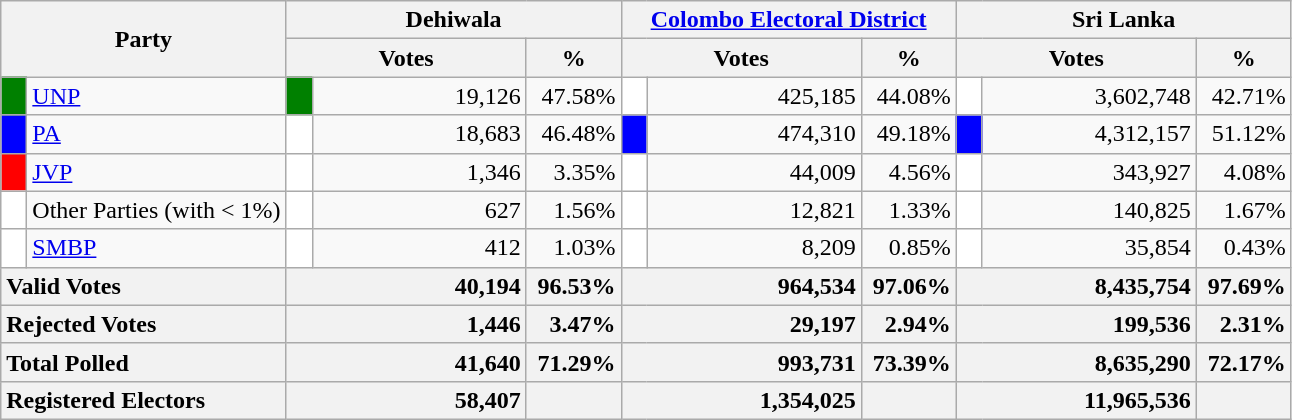<table class="wikitable">
<tr>
<th colspan="2" width="144px"rowspan="2">Party</th>
<th colspan="3" width="216px">Dehiwala</th>
<th colspan="3" width="216px"><a href='#'>Colombo Electoral District</a></th>
<th colspan="3" width="216px">Sri Lanka</th>
</tr>
<tr>
<th colspan="2" width="144px">Votes</th>
<th>%</th>
<th colspan="2" width="144px">Votes</th>
<th>%</th>
<th colspan="2" width="144px">Votes</th>
<th>%</th>
</tr>
<tr>
<td style="background-color:green;" width="10px"></td>
<td style="text-align:left;"><a href='#'>UNP</a></td>
<td style="background-color:green;" width="10px"></td>
<td style="text-align:right;">19,126</td>
<td style="text-align:right;">47.58%</td>
<td style="background-color:white;" width="10px"></td>
<td style="text-align:right;">425,185</td>
<td style="text-align:right;">44.08%</td>
<td style="background-color:white;" width="10px"></td>
<td style="text-align:right;">3,602,748</td>
<td style="text-align:right;">42.71%</td>
</tr>
<tr>
<td style="background-color:blue;" width="10px"></td>
<td style="text-align:left;"><a href='#'>PA</a></td>
<td style="background-color:white;" width="10px"></td>
<td style="text-align:right;">18,683</td>
<td style="text-align:right;">46.48%</td>
<td style="background-color:blue;" width="10px"></td>
<td style="text-align:right;">474,310</td>
<td style="text-align:right;">49.18%</td>
<td style="background-color:blue;" width="10px"></td>
<td style="text-align:right;">4,312,157</td>
<td style="text-align:right;">51.12%</td>
</tr>
<tr>
<td style="background-color:red;" width="10px"></td>
<td style="text-align:left;"><a href='#'>JVP</a></td>
<td style="background-color:white;" width="10px"></td>
<td style="text-align:right;">1,346</td>
<td style="text-align:right;">3.35%</td>
<td style="background-color:white;" width="10px"></td>
<td style="text-align:right;">44,009</td>
<td style="text-align:right;">4.56%</td>
<td style="background-color:white;" width="10px"></td>
<td style="text-align:right;">343,927</td>
<td style="text-align:right;">4.08%</td>
</tr>
<tr>
<td style="background-color:white;" width="10px"></td>
<td style="text-align:left;">Other Parties (with < 1%)</td>
<td style="background-color:white;" width="10px"></td>
<td style="text-align:right;">627</td>
<td style="text-align:right;">1.56%</td>
<td style="background-color:white;" width="10px"></td>
<td style="text-align:right;">12,821</td>
<td style="text-align:right;">1.33%</td>
<td style="background-color:white;" width="10px"></td>
<td style="text-align:right;">140,825</td>
<td style="text-align:right;">1.67%</td>
</tr>
<tr>
<td style="background-color:white;" width="10px"></td>
<td style="text-align:left;"><a href='#'>SMBP</a></td>
<td style="background-color:white;" width="10px"></td>
<td style="text-align:right;">412</td>
<td style="text-align:right;">1.03%</td>
<td style="background-color:white;" width="10px"></td>
<td style="text-align:right;">8,209</td>
<td style="text-align:right;">0.85%</td>
<td style="background-color:white;" width="10px"></td>
<td style="text-align:right;">35,854</td>
<td style="text-align:right;">0.43%</td>
</tr>
<tr>
<th colspan="2" width="144px"style="text-align:left;">Valid Votes</th>
<th style="text-align:right;"colspan="2" width="144px">40,194</th>
<th style="text-align:right;">96.53%</th>
<th style="text-align:right;"colspan="2" width="144px">964,534</th>
<th style="text-align:right;">97.06%</th>
<th style="text-align:right;"colspan="2" width="144px">8,435,754</th>
<th style="text-align:right;">97.69%</th>
</tr>
<tr>
<th colspan="2" width="144px"style="text-align:left;">Rejected Votes</th>
<th style="text-align:right;"colspan="2" width="144px">1,446</th>
<th style="text-align:right;">3.47%</th>
<th style="text-align:right;"colspan="2" width="144px">29,197</th>
<th style="text-align:right;">2.94%</th>
<th style="text-align:right;"colspan="2" width="144px">199,536</th>
<th style="text-align:right;">2.31%</th>
</tr>
<tr>
<th colspan="2" width="144px"style="text-align:left;">Total Polled</th>
<th style="text-align:right;"colspan="2" width="144px">41,640</th>
<th style="text-align:right;">71.29%</th>
<th style="text-align:right;"colspan="2" width="144px">993,731</th>
<th style="text-align:right;">73.39%</th>
<th style="text-align:right;"colspan="2" width="144px">8,635,290</th>
<th style="text-align:right;">72.17%</th>
</tr>
<tr>
<th colspan="2" width="144px"style="text-align:left;">Registered Electors</th>
<th style="text-align:right;"colspan="2" width="144px">58,407</th>
<th></th>
<th style="text-align:right;"colspan="2" width="144px">1,354,025</th>
<th></th>
<th style="text-align:right;"colspan="2" width="144px">11,965,536</th>
<th></th>
</tr>
</table>
